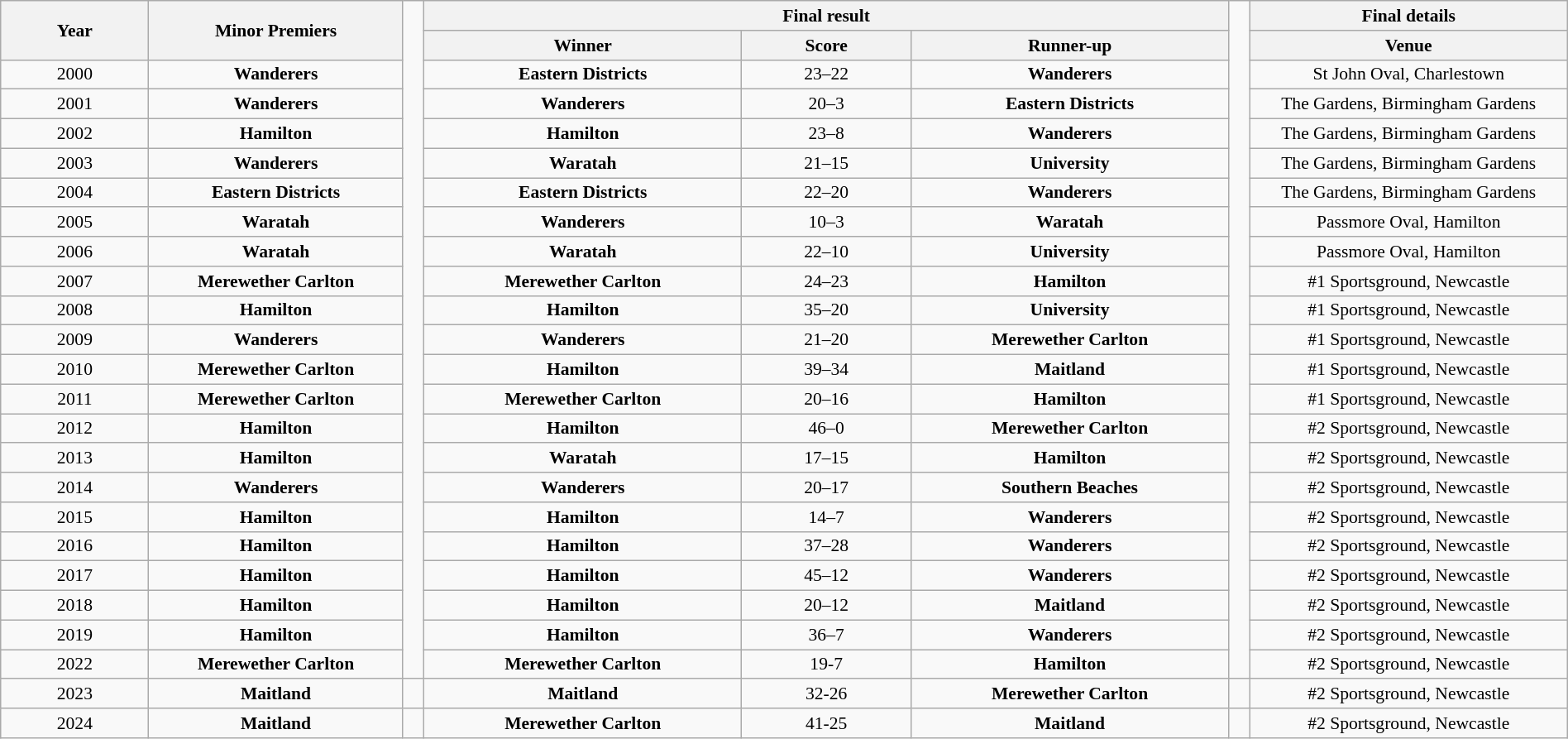<table class="wikitable" style="font-size:90%; width: 100%; text-align: center;">
<tr>
<th rowspan="2" style="width:7%;">Year</th>
<th rowspan="2" style="width:12%;">Minor Premiers</th>
<td style="width:1%;" rowspan="23"></td>
<th colspan=3>Final result</th>
<td style="width:1%;" rowspan="23"></td>
<th colspan=2>Final details</th>
</tr>
<tr>
<th width=15%>Winner</th>
<th width=8%>Score</th>
<th width=15%>Runner-up</th>
<th width=15%>Venue</th>
</tr>
<tr>
<td>2000<br></td>
<td><strong>Wanderers</strong><br></td>
<td><strong>Eastern Districts</strong></td>
<td>23–22</td>
<td><strong>Wanderers</strong></td>
<td>St John Oval, Charlestown</td>
</tr>
<tr>
<td>2001<br></td>
<td><strong>Wanderers</strong><br></td>
<td><strong>Wanderers</strong></td>
<td>20–3</td>
<td><strong>Eastern Districts</strong></td>
<td>The Gardens, Birmingham Gardens</td>
</tr>
<tr>
<td>2002<br></td>
<td><strong>Hamilton</strong><br></td>
<td><strong>Hamilton</strong></td>
<td>23–8</td>
<td><strong>Wanderers</strong></td>
<td>The Gardens, Birmingham Gardens</td>
</tr>
<tr>
<td>2003<br></td>
<td><strong>Wanderers</strong><br></td>
<td><strong>Waratah</strong></td>
<td>21–15</td>
<td><strong>University</strong></td>
<td>The Gardens, Birmingham Gardens</td>
</tr>
<tr>
<td>2004<br></td>
<td><strong>Eastern Districts</strong><br></td>
<td><strong>Eastern Districts</strong></td>
<td>22–20</td>
<td><strong>Wanderers</strong></td>
<td>The Gardens, Birmingham Gardens</td>
</tr>
<tr>
<td>2005<br></td>
<td><strong>Waratah</strong><br></td>
<td><strong>Wanderers</strong></td>
<td>10–3</td>
<td><strong>Waratah</strong></td>
<td>Passmore Oval, Hamilton</td>
</tr>
<tr>
<td>2006<br></td>
<td><strong>Waratah</strong><br></td>
<td><strong>Waratah</strong></td>
<td>22–10</td>
<td><strong>University</strong></td>
<td>Passmore Oval, Hamilton</td>
</tr>
<tr>
<td>2007<br></td>
<td><strong>Merewether Carlton</strong><br></td>
<td><strong>Merewether Carlton</strong></td>
<td>24–23</td>
<td><strong>Hamilton</strong></td>
<td>#1 Sportsground, Newcastle</td>
</tr>
<tr>
<td>2008<br></td>
<td><strong>Hamilton</strong><br></td>
<td><strong>Hamilton</strong></td>
<td>35–20</td>
<td><strong>University</strong></td>
<td>#1 Sportsground, Newcastle</td>
</tr>
<tr>
<td>2009<br></td>
<td><strong>Wanderers</strong><br></td>
<td><strong>Wanderers</strong></td>
<td>21–20</td>
<td><strong>Merewether Carlton</strong></td>
<td>#1 Sportsground, Newcastle</td>
</tr>
<tr>
<td>2010<br></td>
<td><strong>Merewether Carlton</strong><br></td>
<td><strong>Hamilton</strong></td>
<td>39–34</td>
<td><strong>Maitland</strong></td>
<td>#1 Sportsground, Newcastle</td>
</tr>
<tr>
<td>2011<br></td>
<td><strong>Merewether Carlton</strong><br></td>
<td><strong>Merewether Carlton</strong></td>
<td>20–16</td>
<td><strong>Hamilton</strong></td>
<td>#1 Sportsground, Newcastle</td>
</tr>
<tr>
<td>2012<br></td>
<td><strong>Hamilton</strong><br></td>
<td><strong>Hamilton</strong></td>
<td>46–0</td>
<td><strong>Merewether Carlton</strong></td>
<td>#2 Sportsground, Newcastle</td>
</tr>
<tr>
<td>2013<br></td>
<td><strong>Hamilton</strong><br></td>
<td><strong>Waratah</strong></td>
<td>17–15</td>
<td><strong>Hamilton</strong></td>
<td>#2 Sportsground, Newcastle</td>
</tr>
<tr>
<td>2014<br></td>
<td><strong>Wanderers</strong><br></td>
<td><strong>Wanderers</strong></td>
<td>20–17</td>
<td><strong>Southern Beaches</strong></td>
<td>#2 Sportsground, Newcastle</td>
</tr>
<tr>
<td>2015<br></td>
<td><strong>Hamilton</strong><br></td>
<td><strong>Hamilton</strong></td>
<td>14–7</td>
<td><strong>Wanderers</strong></td>
<td>#2 Sportsground, Newcastle</td>
</tr>
<tr>
<td>2016<br></td>
<td><strong>Hamilton</strong><br></td>
<td><strong>Hamilton</strong></td>
<td>37–28</td>
<td><strong>Wanderers</strong></td>
<td>#2 Sportsground, Newcastle</td>
</tr>
<tr>
<td>2017<br></td>
<td><strong>Hamilton</strong><br></td>
<td><strong>Hamilton</strong><br></td>
<td>45–12</td>
<td><strong>Wanderers</strong></td>
<td>#2 Sportsground, Newcastle</td>
</tr>
<tr>
<td>2018<br></td>
<td><strong>Hamilton</strong><br></td>
<td><strong>Hamilton</strong><br></td>
<td>20–12</td>
<td><strong>Maitland</strong></td>
<td>#2 Sportsground, Newcastle</td>
</tr>
<tr>
<td>2019<br></td>
<td><strong>Hamilton</strong><br></td>
<td><strong>Hamilton</strong><br></td>
<td>36–7</td>
<td><strong>Wanderers</strong></td>
<td>#2 Sportsground, Newcastle</td>
</tr>
<tr>
<td>2022<br></td>
<td><strong>Merewether Carlton</strong><br></td>
<td><strong>Merewether Carlton</strong><br></td>
<td>19-7</td>
<td><strong>Hamilton</strong></td>
<td>#2 Sportsground, Newcastle</td>
</tr>
<tr>
<td>2023<br></td>
<td><strong>Maitland</strong><br></td>
<td></td>
<td><strong>Maitland</strong><br></td>
<td>32-26</td>
<td><strong>Merewether Carlton</strong></td>
<td></td>
<td>#2 Sportsground, Newcastle</td>
</tr>
<tr>
<td>2024<br></td>
<td><strong>Maitland</strong><br></td>
<td></td>
<td><strong>Merewether Carlton</strong><br></td>
<td>41-25</td>
<td><strong>Maitland</strong></td>
<td></td>
<td>#2 Sportsground, Newcastle</td>
</tr>
</table>
